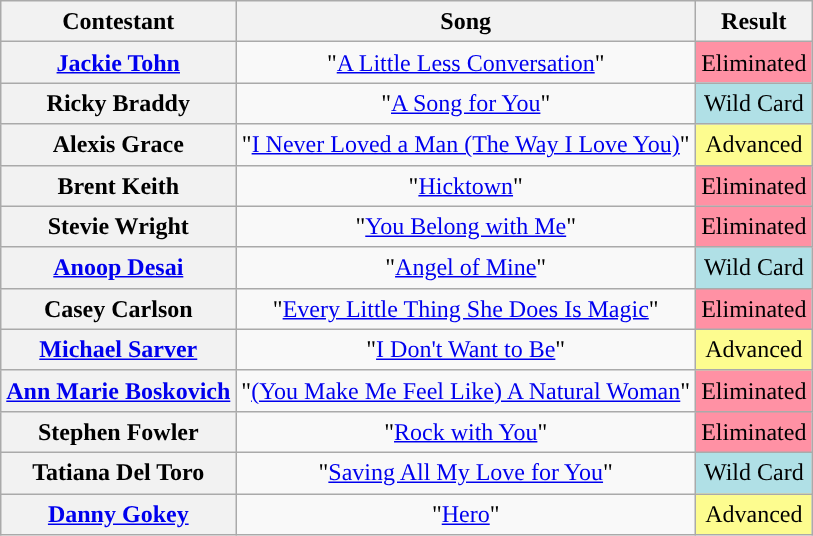<table class="wikitable" style="text-align:center; line-height:20px;">
<tr>
<th scope="col">Contestant</th>
<th scope="col">Song</th>
<th scope="col">Result</th>
</tr>
<tr>
<th scope="row"><a href='#'>Jackie Tohn</a></th>
<td>"<a href='#'>A Little Less Conversation</a>"</td>
<td style="background:#FF91A4;">Eliminated</td>
</tr>
<tr>
<th scope="row">Ricky Braddy</th>
<td>"<a href='#'>A Song for You</a>"</td>
<td style="background:#B0E0E6;">Wild Card</td>
</tr>
<tr>
<th scope="row">Alexis Grace</th>
<td>"<a href='#'>I Never Loved a Man (The Way I Love You)</a>"</td>
<td bgcolor="fdfc8f">Advanced</td>
</tr>
<tr>
<th scope="row">Brent Keith</th>
<td>"<a href='#'>Hicktown</a>"</td>
<td style="background:#FF91A4;">Eliminated</td>
</tr>
<tr>
<th scope="row">Stevie Wright</th>
<td>"<a href='#'>You Belong with Me</a>"</td>
<td style="background:#FF91A4;">Eliminated</td>
</tr>
<tr>
<th scope="row"><a href='#'>Anoop Desai</a></th>
<td>"<a href='#'>Angel of Mine</a>"</td>
<td style="background:#B0E0E6;">Wild Card</td>
</tr>
<tr>
<th scope="row">Casey Carlson</th>
<td>"<a href='#'>Every Little Thing She Does Is Magic</a>"</td>
<td style="background:#FF91A4;">Eliminated</td>
</tr>
<tr>
<th scope="row"><a href='#'>Michael Sarver</a></th>
<td>"<a href='#'>I Don't Want to Be</a>"</td>
<td bgcolor="fdfc8f">Advanced</td>
</tr>
<tr>
<th scope="row"><a href='#'>Ann Marie Boskovich</a></th>
<td>"<a href='#'>(You Make Me Feel Like) A Natural Woman</a>"</td>
<td style="background:#FF91A4;">Eliminated</td>
</tr>
<tr>
<th scope="row">Stephen Fowler</th>
<td>"<a href='#'>Rock with You</a>"</td>
<td style="background:#FF91A4;">Eliminated</td>
</tr>
<tr>
<th scope="row">Tatiana Del Toro</th>
<td>"<a href='#'>Saving All My Love for You</a>"</td>
<td style="background:#B0E0E6;">Wild Card</td>
</tr>
<tr>
<th scope="row"><a href='#'>Danny Gokey</a></th>
<td>"<a href='#'>Hero</a>"</td>
<td bgcolor="fdfc8f">Advanced</td>
</tr>
</table>
